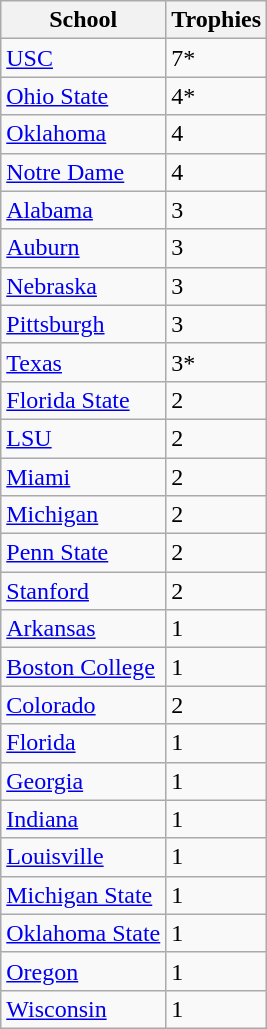<table class="wikitable sortable">
<tr>
<th>School</th>
<th>Trophies</th>
</tr>
<tr>
<td><a href='#'>USC</a></td>
<td>7*</td>
</tr>
<tr>
<td><a href='#'>Ohio State</a></td>
<td>4*</td>
</tr>
<tr>
<td><a href='#'>Oklahoma</a></td>
<td>4</td>
</tr>
<tr>
<td><a href='#'>Notre Dame</a></td>
<td>4</td>
</tr>
<tr>
<td><a href='#'>Alabama</a></td>
<td>3</td>
</tr>
<tr>
<td><a href='#'>Auburn</a></td>
<td>3</td>
</tr>
<tr>
<td><a href='#'>Nebraska</a></td>
<td>3</td>
</tr>
<tr>
<td><a href='#'>Pittsburgh</a></td>
<td>3</td>
</tr>
<tr>
<td><a href='#'>Texas</a></td>
<td>3*</td>
</tr>
<tr>
<td><a href='#'>Florida State</a></td>
<td>2</td>
</tr>
<tr>
<td><a href='#'>LSU</a></td>
<td>2</td>
</tr>
<tr>
<td><a href='#'>Miami</a></td>
<td>2</td>
</tr>
<tr>
<td><a href='#'>Michigan</a></td>
<td>2</td>
</tr>
<tr>
<td><a href='#'>Penn State</a></td>
<td>2</td>
</tr>
<tr>
<td><a href='#'>Stanford</a></td>
<td>2</td>
</tr>
<tr>
<td><a href='#'>Arkansas</a></td>
<td>1</td>
</tr>
<tr>
<td><a href='#'>Boston College</a></td>
<td>1</td>
</tr>
<tr>
<td><a href='#'>Colorado</a></td>
<td>2</td>
</tr>
<tr>
<td><a href='#'>Florida</a></td>
<td>1</td>
</tr>
<tr>
<td><a href='#'>Georgia</a></td>
<td>1</td>
</tr>
<tr>
<td><a href='#'>Indiana</a></td>
<td>1</td>
</tr>
<tr>
<td><a href='#'>Louisville</a></td>
<td>1</td>
</tr>
<tr>
<td><a href='#'>Michigan State</a></td>
<td>1</td>
</tr>
<tr>
<td><a href='#'>Oklahoma State</a></td>
<td>1</td>
</tr>
<tr>
<td><a href='#'>Oregon</a></td>
<td>1</td>
</tr>
<tr>
<td><a href='#'>Wisconsin</a></td>
<td>1</td>
</tr>
</table>
